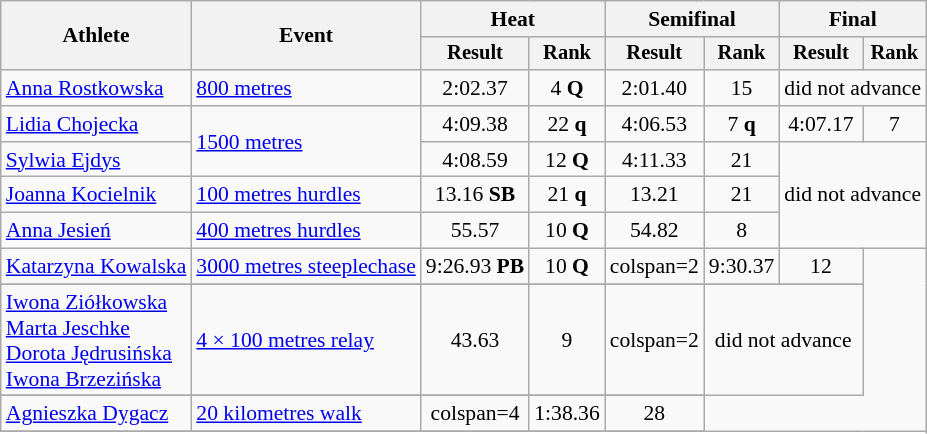<table class="wikitable" style="font-size:90%">
<tr>
<th rowspan="2">Athlete</th>
<th rowspan="2">Event</th>
<th colspan="2">Heat</th>
<th colspan="2">Semifinal</th>
<th colspan="2">Final</th>
</tr>
<tr style="font-size:95%">
<th>Result</th>
<th>Rank</th>
<th>Result</th>
<th>Rank</th>
<th>Result</th>
<th>Rank</th>
</tr>
<tr style=text-align:center>
<td style=text-align:left><a href='#'>Anna Rostkowska</a></td>
<td style=text-align:left><a href='#'>800 metres</a></td>
<td>2:02.37</td>
<td>4 <strong>Q</strong></td>
<td>2:01.40</td>
<td>15</td>
<td colspan=2>did not advance</td>
</tr>
<tr style=text-align:center>
<td style=text-align:left><a href='#'>Lidia Chojecka</a></td>
<td style=text-align:left rowspan=2><a href='#'>1500 metres</a></td>
<td>4:09.38</td>
<td>22 <strong>q</strong></td>
<td>4:06.53</td>
<td>7 <strong>q</strong></td>
<td>4:07.17</td>
<td>7</td>
</tr>
<tr style=text-align:center>
<td style=text-align:left><a href='#'>Sylwia Ejdys</a></td>
<td>4:08.59</td>
<td>12 <strong>Q</strong></td>
<td>4:11.33</td>
<td>21</td>
<td colspan=2 rowspan=3>did not advance</td>
</tr>
<tr style=text-align:center>
<td style=text-align:left><a href='#'>Joanna Kocielnik</a></td>
<td style=text-align:left><a href='#'>100 metres hurdles</a></td>
<td>13.16 <strong>SB</strong></td>
<td>21 <strong>q</strong></td>
<td>13.21</td>
<td>21</td>
</tr>
<tr style=text-align:center>
<td style=text-align:left><a href='#'>Anna Jesień</a></td>
<td style=text-align:left><a href='#'>400 metres hurdles</a></td>
<td>55.57</td>
<td>10 <strong>Q</strong></td>
<td>54.82</td>
<td>8</td>
</tr>
<tr style=text-align:center>
<td style=text-align:left><a href='#'>Katarzyna Kowalska</a></td>
<td style=text-align:left><a href='#'>3000 metres steeplechase</a></td>
<td>9:26.93 <strong>PB</strong></td>
<td>10 <strong>Q</strong></td>
<td>colspan=2 </td>
<td>9:30.37</td>
<td>12</td>
</tr>
<tr>
</tr>
<tr style=text-align:center>
<td style=text-align:left><a href='#'>Iwona Ziółkowska</a><br><a href='#'>Marta Jeschke</a><br><a href='#'>Dorota Jędrusińska</a><br><a href='#'>Iwona Brzezińska</a></td>
<td style=text-align:left><a href='#'>4 × 100 metres relay</a></td>
<td>43.63</td>
<td>9</td>
<td>colspan=2 </td>
<td colspan=2>did not advance</td>
</tr>
<tr>
</tr>
<tr style=text-align:center>
<td style=text-align:left><a href='#'>Agnieszka Dygacz</a></td>
<td style=text-align:left><a href='#'>20 kilometres walk</a></td>
<td>colspan=4 </td>
<td>1:38.36</td>
<td>28</td>
</tr>
<tr>
</tr>
</table>
